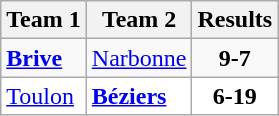<table class="wikitable">
<tr>
<th>Team 1</th>
<th>Team 2</th>
<th>Results</th>
</tr>
<tr>
<td><strong><a href='#'>Brive</a></strong></td>
<td><a href='#'>Narbonne</a></td>
<td align="center"><strong>9-7</strong></td>
</tr>
<tr bgcolor="white">
<td><a href='#'>Toulon</a></td>
<td><strong><a href='#'>Béziers</a></strong></td>
<td align="center"><strong>6-19</strong></td>
</tr>
</table>
